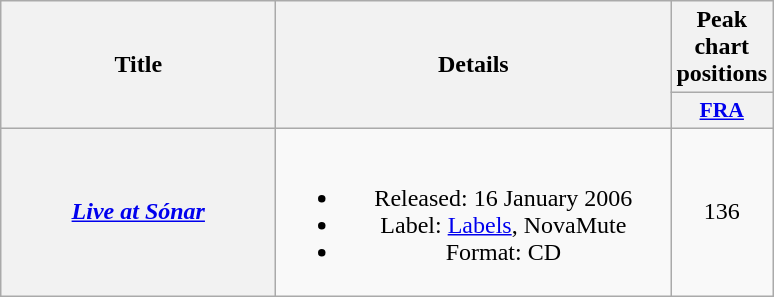<table class="wikitable plainrowheaders" style="text-align:center;">
<tr>
<th scope="col" rowspan="2" style="width:11em;">Title</th>
<th scope="col" rowspan="2" style="width:16em;">Details</th>
<th scope="col" colspan="1">Peak chart positions</th>
</tr>
<tr>
<th scope="col" style="width:2.5em;font-size:90%;"><a href='#'>FRA</a><br></th>
</tr>
<tr>
<th scope="row"><em><a href='#'>Live at Sónar</a></em></th>
<td><br><ul><li>Released: 16 January 2006</li><li>Label: <a href='#'>Labels</a>, NovaMute</li><li>Format: CD</li></ul></td>
<td>136</td>
</tr>
</table>
